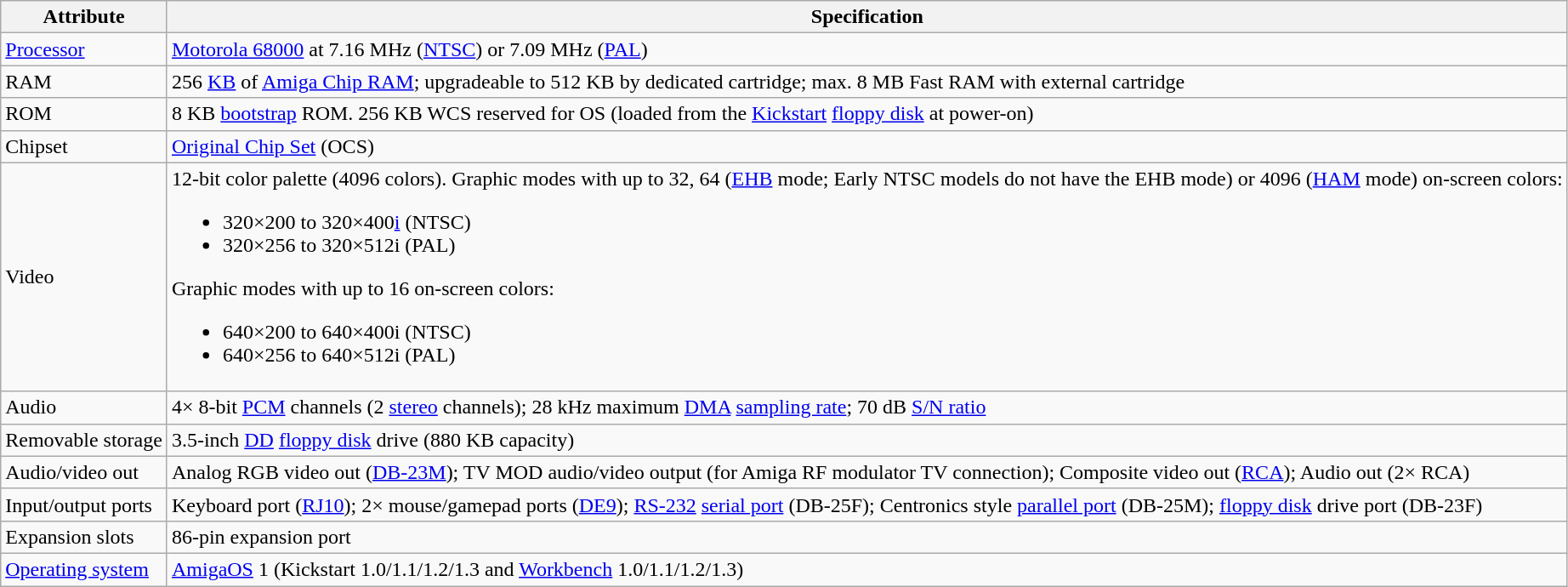<table class="wikitable">
<tr>
<th>Attribute</th>
<th>Specification</th>
</tr>
<tr>
<td><a href='#'>Processor</a></td>
<td><a href='#'>Motorola 68000</a> at 7.16 MHz (<a href='#'>NTSC</a>) or 7.09 MHz (<a href='#'>PAL</a>)</td>
</tr>
<tr>
<td>RAM</td>
<td>256 <a href='#'>KB</a> of <a href='#'>Amiga Chip RAM</a>; upgradeable to 512 KB by dedicated cartridge; max. 8 MB Fast RAM with external cartridge</td>
</tr>
<tr>
<td>ROM</td>
<td>8 KB <a href='#'>bootstrap</a> ROM. 256 KB WCS reserved for OS (loaded from the <a href='#'>Kickstart</a> <a href='#'>floppy disk</a> at power-on)</td>
</tr>
<tr>
<td>Chipset</td>
<td><a href='#'>Original Chip Set</a> (OCS)</td>
</tr>
<tr>
<td>Video</td>
<td>12-bit color palette (4096 colors). Graphic modes with up to 32, 64 (<a href='#'>EHB</a> mode; Early NTSC models do not have the EHB mode) or 4096 (<a href='#'>HAM</a> mode) on-screen colors:<br><ul><li>320×200 to 320×400<a href='#'>i</a> (NTSC)</li><li>320×256 to 320×512i (PAL)</li></ul>Graphic modes with up to 16 on-screen colors:<ul><li>640×200 to 640×400i (NTSC)</li><li>640×256 to 640×512i (PAL)</li></ul></td>
</tr>
<tr>
<td>Audio</td>
<td>4× 8-bit <a href='#'>PCM</a> channels (2 <a href='#'>stereo</a> channels); 28 kHz maximum <a href='#'>DMA</a> <a href='#'>sampling rate</a>; 70 dB <a href='#'>S/N ratio</a></td>
</tr>
<tr>
<td>Removable storage</td>
<td>3.5-inch <a href='#'>DD</a> <a href='#'>floppy disk</a> drive (880 KB capacity)</td>
</tr>
<tr>
<td>Audio/video out</td>
<td>Analog RGB video out (<a href='#'>DB-23M</a>); TV MOD audio/video output (for Amiga RF modulator TV connection); Composite video out (<a href='#'>RCA</a>); Audio out (2× RCA)</td>
</tr>
<tr>
<td>Input/output ports</td>
<td>Keyboard port (<a href='#'>RJ10</a>); 2× mouse/gamepad ports (<a href='#'>DE9</a>); <a href='#'>RS-232</a> <a href='#'>serial port</a> (DB-25F); Centronics style <a href='#'>parallel port</a> (DB-25M); <a href='#'>floppy disk</a> drive port (DB-23F)</td>
</tr>
<tr>
<td>Expansion slots</td>
<td>86-pin expansion port</td>
</tr>
<tr>
<td><a href='#'>Operating system</a></td>
<td><a href='#'>AmigaOS</a> 1 (Kickstart 1.0/1.1/1.2/1.3 and <a href='#'>Workbench</a> 1.0/1.1/1.2/1.3)</td>
</tr>
</table>
